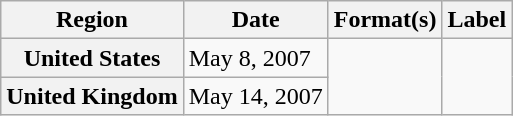<table class="wikitable plainrowheaders">
<tr>
<th scope="col">Region</th>
<th scope="col">Date</th>
<th scope="col">Format(s)</th>
<th scope="col">Label</th>
</tr>
<tr>
<th scope="row">United States</th>
<td>May 8, 2007</td>
<td rowspan="2"></td>
<td rowspan="2"></td>
</tr>
<tr>
<th scope="row">United Kingdom</th>
<td>May 14, 2007</td>
</tr>
</table>
